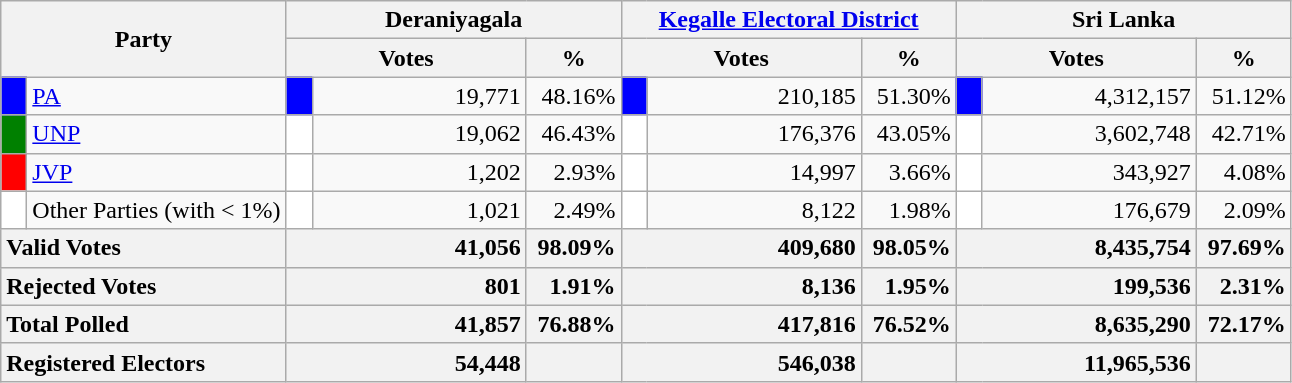<table class="wikitable">
<tr>
<th colspan="2" width="144px"rowspan="2">Party</th>
<th colspan="3" width="216px">Deraniyagala</th>
<th colspan="3" width="216px"><a href='#'>Kegalle Electoral District</a></th>
<th colspan="3" width="216px">Sri Lanka</th>
</tr>
<tr>
<th colspan="2" width="144px">Votes</th>
<th>%</th>
<th colspan="2" width="144px">Votes</th>
<th>%</th>
<th colspan="2" width="144px">Votes</th>
<th>%</th>
</tr>
<tr>
<td style="background-color:blue;" width="10px"></td>
<td style="text-align:left;"><a href='#'>PA</a></td>
<td style="background-color:blue;" width="10px"></td>
<td style="text-align:right;">19,771</td>
<td style="text-align:right;">48.16%</td>
<td style="background-color:blue;" width="10px"></td>
<td style="text-align:right;">210,185</td>
<td style="text-align:right;">51.30%</td>
<td style="background-color:blue;" width="10px"></td>
<td style="text-align:right;">4,312,157</td>
<td style="text-align:right;">51.12%</td>
</tr>
<tr>
<td style="background-color:green;" width="10px"></td>
<td style="text-align:left;"><a href='#'>UNP</a></td>
<td style="background-color:white;" width="10px"></td>
<td style="text-align:right;">19,062</td>
<td style="text-align:right;">46.43%</td>
<td style="background-color:white;" width="10px"></td>
<td style="text-align:right;">176,376</td>
<td style="text-align:right;">43.05%</td>
<td style="background-color:white;" width="10px"></td>
<td style="text-align:right;">3,602,748</td>
<td style="text-align:right;">42.71%</td>
</tr>
<tr>
<td style="background-color:red;" width="10px"></td>
<td style="text-align:left;"><a href='#'>JVP</a></td>
<td style="background-color:white;" width="10px"></td>
<td style="text-align:right;">1,202</td>
<td style="text-align:right;">2.93%</td>
<td style="background-color:white;" width="10px"></td>
<td style="text-align:right;">14,997</td>
<td style="text-align:right;">3.66%</td>
<td style="background-color:white;" width="10px"></td>
<td style="text-align:right;">343,927</td>
<td style="text-align:right;">4.08%</td>
</tr>
<tr>
<td style="background-color:white;" width="10px"></td>
<td style="text-align:left;">Other Parties (with < 1%)</td>
<td style="background-color:white;" width="10px"></td>
<td style="text-align:right;">1,021</td>
<td style="text-align:right;">2.49%</td>
<td style="background-color:white;" width="10px"></td>
<td style="text-align:right;">8,122</td>
<td style="text-align:right;">1.98%</td>
<td style="background-color:white;" width="10px"></td>
<td style="text-align:right;">176,679</td>
<td style="text-align:right;">2.09%</td>
</tr>
<tr>
<th colspan="2" width="144px"style="text-align:left;">Valid Votes</th>
<th style="text-align:right;"colspan="2" width="144px">41,056</th>
<th style="text-align:right;">98.09%</th>
<th style="text-align:right;"colspan="2" width="144px">409,680</th>
<th style="text-align:right;">98.05%</th>
<th style="text-align:right;"colspan="2" width="144px">8,435,754</th>
<th style="text-align:right;">97.69%</th>
</tr>
<tr>
<th colspan="2" width="144px"style="text-align:left;">Rejected Votes</th>
<th style="text-align:right;"colspan="2" width="144px">801</th>
<th style="text-align:right;">1.91%</th>
<th style="text-align:right;"colspan="2" width="144px">8,136</th>
<th style="text-align:right;">1.95%</th>
<th style="text-align:right;"colspan="2" width="144px">199,536</th>
<th style="text-align:right;">2.31%</th>
</tr>
<tr>
<th colspan="2" width="144px"style="text-align:left;">Total Polled</th>
<th style="text-align:right;"colspan="2" width="144px">41,857</th>
<th style="text-align:right;">76.88%</th>
<th style="text-align:right;"colspan="2" width="144px">417,816</th>
<th style="text-align:right;">76.52%</th>
<th style="text-align:right;"colspan="2" width="144px">8,635,290</th>
<th style="text-align:right;">72.17%</th>
</tr>
<tr>
<th colspan="2" width="144px"style="text-align:left;">Registered Electors</th>
<th style="text-align:right;"colspan="2" width="144px">54,448</th>
<th></th>
<th style="text-align:right;"colspan="2" width="144px">546,038</th>
<th></th>
<th style="text-align:right;"colspan="2" width="144px">11,965,536</th>
<th></th>
</tr>
</table>
